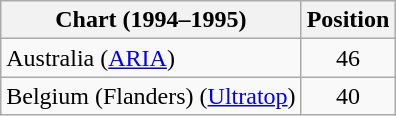<table class="wikitable sortable">
<tr>
<th>Chart (1994–1995)</th>
<th>Position</th>
</tr>
<tr>
<td>Australia (<a href='#'>ARIA</a>)</td>
<td align="center">46</td>
</tr>
<tr>
<td>Belgium (Flanders) (<a href='#'>Ultratop</a>)</td>
<td align="center">40</td>
</tr>
</table>
